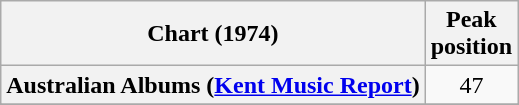<table class="wikitable sortable plainrowheaders" style="text-align:center">
<tr>
<th scope="col">Chart (1974)</th>
<th scope="col">Peak<br> position</th>
</tr>
<tr>
<th scope="row">Australian Albums (<a href='#'>Kent Music Report</a>)</th>
<td align="center">47</td>
</tr>
<tr>
</tr>
<tr>
</tr>
</table>
